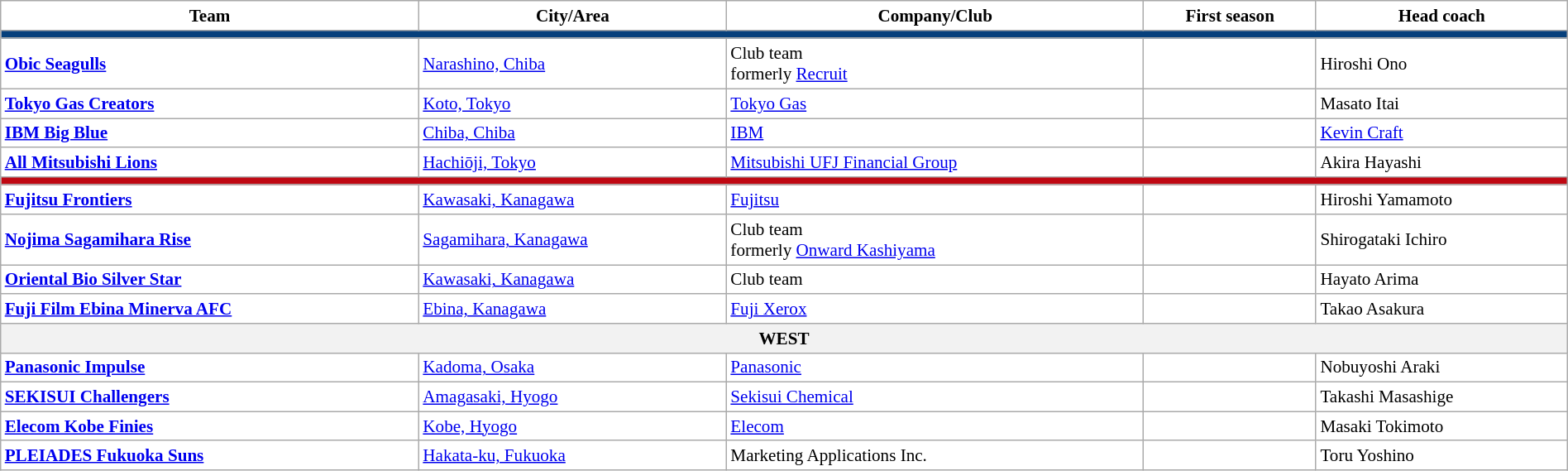<table class="wikitable plainrowheaders" style="width:100%; font-size:88%;background:white;">
<tr>
<th style=background:white scope="col">Team</th>
<th style=background:white scope="col">City/Area</th>
<th style=background:white scope="col">Company/Club</th>
<th style=background:white scope="col">First season</th>
<th style=background:white scope="col">Head coach</th>
</tr>
<tr>
<th colspan="5" style="background:#06407C;"></th>
</tr>
<tr>
<td><strong><a href='#'>Obic Seagulls</a></strong></td>
<td><a href='#'>Narashino, Chiba</a></td>
<td>Club team<br>formerly <a href='#'>Recruit</a></td>
<td></td>
<td>Hiroshi Ono</td>
</tr>
<tr>
<td><strong><a href='#'>Tokyo Gas Creators</a></strong></td>
<td><a href='#'>Koto, Tokyo</a></td>
<td><a href='#'>Tokyo Gas</a></td>
<td></td>
<td>Masato Itai</td>
</tr>
<tr>
<td><strong><a href='#'>IBM Big Blue</a></strong></td>
<td><a href='#'>Chiba, Chiba</a></td>
<td><a href='#'>IBM</a></td>
<td></td>
<td><a href='#'>Kevin Craft</a></td>
</tr>
<tr>
<td><strong><a href='#'>All Mitsubishi Lions</a></strong></td>
<td><a href='#'>Hachiōji, Tokyo</a></td>
<td><a href='#'>Mitsubishi UFJ Financial Group</a></td>
<td></td>
<td>Akira Hayashi</td>
</tr>
<tr>
<th colspan="5" style="background:#C00712;"></th>
</tr>
<tr>
<td><strong><a href='#'>Fujitsu Frontiers</a></strong></td>
<td><a href='#'>Kawasaki, Kanagawa</a></td>
<td><a href='#'>Fujitsu</a></td>
<td></td>
<td>Hiroshi Yamamoto</td>
</tr>
<tr>
<td><strong><a href='#'>Nojima Sagamihara Rise</a></strong></td>
<td><a href='#'>Sagamihara, Kanagawa</a></td>
<td>Club team<br>formerly <a href='#'>Onward Kashiyama</a></td>
<td></td>
<td>Shirogataki Ichiro</td>
</tr>
<tr>
<td><strong><a href='#'>Oriental Bio Silver Star</a></strong></td>
<td><a href='#'>Kawasaki, Kanagawa</a></td>
<td>Club team</td>
<td></td>
<td>Hayato Arima</td>
</tr>
<tr>
<td><strong><a href='#'>Fuji Film Ebina Minerva AFC</a></strong></td>
<td><a href='#'>Ebina, Kanagawa</a></td>
<td><a href='#'>Fuji Xerox</a></td>
<td></td>
<td>Takao Asakura</td>
</tr>
<tr>
<th colspan="5">WEST</th>
</tr>
<tr>
<td><strong><a href='#'>Panasonic Impulse</a></strong></td>
<td><a href='#'>Kadoma, Osaka</a></td>
<td><a href='#'>Panasonic</a></td>
<td></td>
<td>Nobuyoshi Araki</td>
</tr>
<tr>
<td><strong><a href='#'>SEKISUI Challengers</a></strong></td>
<td><a href='#'>Amagasaki, Hyogo</a></td>
<td><a href='#'>Sekisui Chemical</a></td>
<td></td>
<td>Takashi Masashige</td>
</tr>
<tr>
<td><strong><a href='#'>Elecom Kobe Finies</a></strong></td>
<td><a href='#'>Kobe, Hyogo</a></td>
<td><a href='#'>Elecom</a></td>
<td></td>
<td>Masaki Tokimoto</td>
</tr>
<tr>
<td><strong><a href='#'>PLEIADES Fukuoka Suns</a></strong></td>
<td><a href='#'>Hakata-ku, Fukuoka</a></td>
<td>Marketing Applications Inc.</td>
<td></td>
<td>Toru Yoshino</td>
</tr>
</table>
